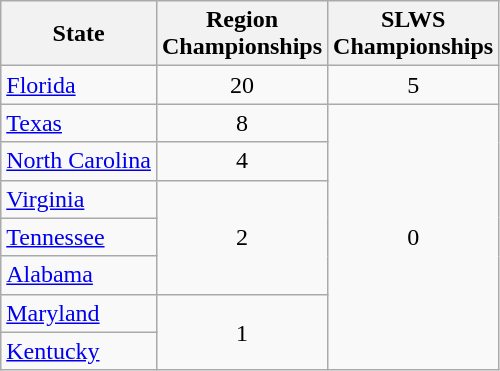<table class="wikitable">
<tr>
<th>State</th>
<th>Region<br>Championships</th>
<th>SLWS<br>Championships</th>
</tr>
<tr>
<td> <a href='#'>Florida</a></td>
<td align=center>20</td>
<td align=center>5</td>
</tr>
<tr>
<td> <a href='#'>Texas</a></td>
<td align=center>8</td>
<td align=center rowspan=7>0</td>
</tr>
<tr>
<td> <a href='#'>North Carolina</a></td>
<td align=center>4</td>
</tr>
<tr>
<td> <a href='#'>Virginia</a></td>
<td align=center rowspan=3>2</td>
</tr>
<tr>
<td> <a href='#'>Tennessee</a></td>
</tr>
<tr>
<td> <a href='#'>Alabama</a></td>
</tr>
<tr>
<td> <a href='#'>Maryland</a></td>
<td align=center rowspan=2>1</td>
</tr>
<tr>
<td> <a href='#'>Kentucky</a></td>
</tr>
</table>
